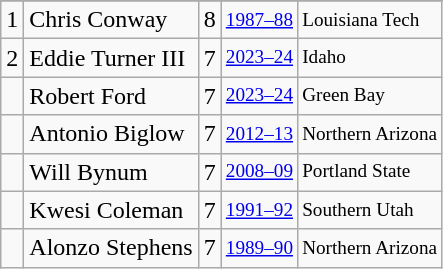<table class="wikitable">
<tr>
</tr>
<tr>
<td>1</td>
<td>Chris Conway</td>
<td>8</td>
<td style="font-size:80%;"><a href='#'>1987–88</a></td>
<td style="font-size:80%;">Louisiana Tech</td>
</tr>
<tr>
<td>2</td>
<td>Eddie Turner III</td>
<td>7</td>
<td style="font-size:80%;"><a href='#'>2023–24</a></td>
<td style="font-size:80%;">Idaho</td>
</tr>
<tr>
<td></td>
<td>Robert Ford</td>
<td>7</td>
<td style="font-size:80%;"><a href='#'>2023–24</a></td>
<td style="font-size:80%;">Green Bay</td>
</tr>
<tr>
<td></td>
<td>Antonio Biglow</td>
<td>7</td>
<td style="font-size:80%;"><a href='#'>2012–13</a></td>
<td style="font-size:80%;">Northern Arizona</td>
</tr>
<tr>
<td></td>
<td>Will Bynum</td>
<td>7</td>
<td style="font-size:80%;"><a href='#'>2008–09</a></td>
<td style="font-size:80%;">Portland State</td>
</tr>
<tr>
<td></td>
<td>Kwesi Coleman</td>
<td>7</td>
<td style="font-size:80%;"><a href='#'>1991–92</a></td>
<td style="font-size:80%;">Southern Utah</td>
</tr>
<tr>
<td></td>
<td>Alonzo Stephens</td>
<td>7</td>
<td style="font-size:80%;"><a href='#'>1989–90</a></td>
<td style="font-size:80%;">Northern Arizona</td>
</tr>
</table>
